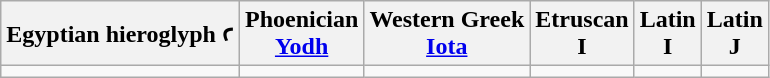<table class="wikitable">
<tr>
<th>Egyptian hieroglyph ꜥ</th>
<th>Phoenician <br><a href='#'>Yodh</a></th>
<th>Western Greek<br><a href='#'>Iota</a></th>
<th>Etruscan<br>I</th>
<th>Latin<br>I</th>
<th>Latin<br>J</th>
</tr>
<tr -- align=center>
<td></td>
<td></td>
<td></td>
<td></td>
<td></td>
<td></td>
</tr>
</table>
